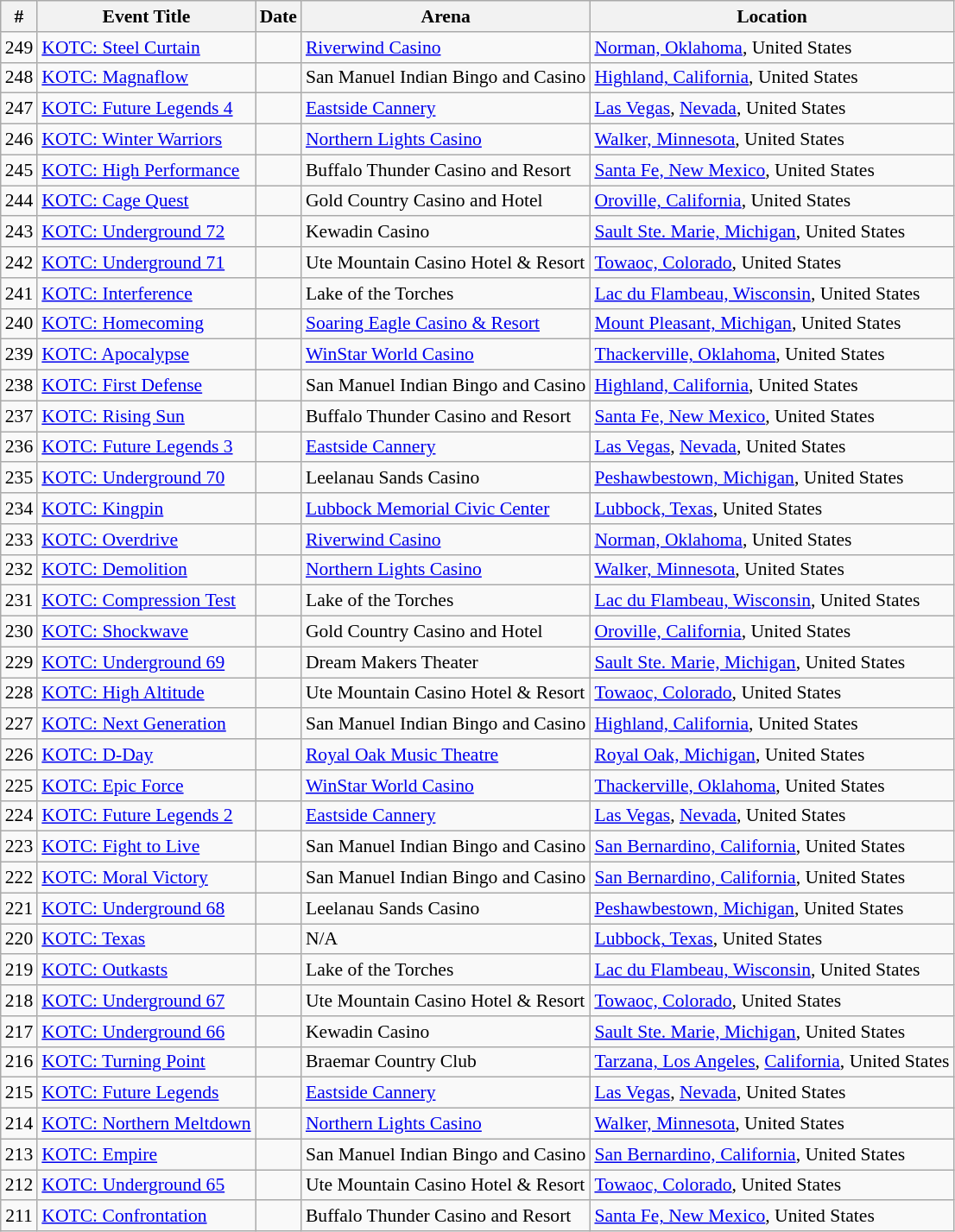<table class="sortable wikitable succession-box" style="font-size:90%;">
<tr>
<th scope="col">#</th>
<th scope="col">Event Title</th>
<th scope="col">Date</th>
<th scope="col">Arena</th>
<th scope="col">Location</th>
</tr>
<tr>
<td align=center>249</td>
<td><a href='#'>KOTC: Steel Curtain</a></td>
<td></td>
<td><a href='#'>Riverwind Casino</a></td>
<td><a href='#'>Norman, Oklahoma</a>, United States</td>
</tr>
<tr>
<td align=center>248</td>
<td><a href='#'>KOTC: Magnaflow</a></td>
<td></td>
<td>San Manuel Indian Bingo and Casino</td>
<td><a href='#'>Highland, California</a>, United States</td>
</tr>
<tr>
<td align=center>247</td>
<td><a href='#'>KOTC: Future Legends 4</a></td>
<td></td>
<td><a href='#'>Eastside Cannery</a></td>
<td><a href='#'>Las Vegas</a>, <a href='#'>Nevada</a>, United States</td>
</tr>
<tr>
<td align=center>246</td>
<td><a href='#'>KOTC: Winter Warriors</a></td>
<td></td>
<td><a href='#'>Northern Lights Casino</a></td>
<td><a href='#'>Walker, Minnesota</a>, United States</td>
</tr>
<tr>
<td align=center>245</td>
<td><a href='#'>KOTC: High Performance</a></td>
<td></td>
<td>Buffalo Thunder Casino and Resort</td>
<td><a href='#'>Santa Fe, New Mexico</a>, United States</td>
</tr>
<tr>
<td align=center>244</td>
<td><a href='#'>KOTC: Cage Quest</a></td>
<td></td>
<td>Gold Country Casino and Hotel</td>
<td><a href='#'>Oroville, California</a>, United States</td>
</tr>
<tr>
<td align=center>243</td>
<td><a href='#'>KOTC: Underground 72</a></td>
<td></td>
<td>Kewadin Casino</td>
<td><a href='#'>Sault Ste. Marie, Michigan</a>, United States</td>
</tr>
<tr>
<td align=center>242</td>
<td><a href='#'>KOTC: Underground 71</a></td>
<td></td>
<td>Ute Mountain Casino Hotel & Resort</td>
<td><a href='#'>Towaoc, Colorado</a>, United States</td>
</tr>
<tr>
<td align=center>241</td>
<td><a href='#'>KOTC: Interference</a></td>
<td></td>
<td>Lake of the Torches</td>
<td><a href='#'>Lac du Flambeau, Wisconsin</a>, United States</td>
</tr>
<tr>
<td align=center>240</td>
<td><a href='#'>KOTC: Homecoming</a></td>
<td></td>
<td><a href='#'>Soaring Eagle Casino & Resort</a></td>
<td><a href='#'>Mount Pleasant, Michigan</a>, United States</td>
</tr>
<tr>
<td align=center>239</td>
<td><a href='#'>KOTC: Apocalypse</a></td>
<td></td>
<td><a href='#'>WinStar World Casino</a></td>
<td><a href='#'>Thackerville, Oklahoma</a>, United States</td>
</tr>
<tr>
<td align=center>238</td>
<td><a href='#'>KOTC: First Defense</a></td>
<td></td>
<td>San Manuel Indian Bingo and Casino</td>
<td><a href='#'>Highland, California</a>, United States</td>
</tr>
<tr>
<td align=center>237</td>
<td><a href='#'>KOTC: Rising Sun</a></td>
<td></td>
<td>Buffalo Thunder Casino and Resort</td>
<td><a href='#'>Santa Fe, New Mexico</a>, United States</td>
</tr>
<tr>
<td align=center>236</td>
<td><a href='#'>KOTC: Future Legends 3</a></td>
<td></td>
<td><a href='#'>Eastside Cannery</a></td>
<td><a href='#'>Las Vegas</a>, <a href='#'>Nevada</a>, United States</td>
</tr>
<tr>
<td align=center>235</td>
<td><a href='#'>KOTC: Underground 70</a></td>
<td></td>
<td>Leelanau Sands Casino</td>
<td><a href='#'>Peshawbestown, Michigan</a>, United States</td>
</tr>
<tr>
<td align=center>234</td>
<td><a href='#'>KOTC: Kingpin</a></td>
<td></td>
<td><a href='#'>Lubbock Memorial Civic Center</a></td>
<td><a href='#'>Lubbock, Texas</a>, United States</td>
</tr>
<tr>
<td align=center>233</td>
<td><a href='#'>KOTC: Overdrive</a></td>
<td></td>
<td><a href='#'>Riverwind Casino</a></td>
<td><a href='#'>Norman, Oklahoma</a>, United States</td>
</tr>
<tr>
<td align=center>232</td>
<td><a href='#'>KOTC: Demolition</a></td>
<td></td>
<td><a href='#'>Northern Lights Casino</a></td>
<td><a href='#'>Walker, Minnesota</a>, United States</td>
</tr>
<tr>
<td align=center>231</td>
<td><a href='#'>KOTC: Compression Test</a></td>
<td></td>
<td>Lake of the Torches</td>
<td><a href='#'>Lac du Flambeau, Wisconsin</a>, United States</td>
</tr>
<tr>
<td align=center>230</td>
<td><a href='#'>KOTC: Shockwave</a></td>
<td></td>
<td>Gold Country Casino and Hotel</td>
<td><a href='#'>Oroville, California</a>, United States</td>
</tr>
<tr>
<td align=center>229</td>
<td><a href='#'>KOTC: Underground 69</a></td>
<td></td>
<td>Dream Makers Theater</td>
<td><a href='#'>Sault Ste. Marie, Michigan</a>, United States</td>
</tr>
<tr>
<td align=center>228</td>
<td><a href='#'>KOTC: High Altitude</a></td>
<td></td>
<td>Ute Mountain Casino Hotel & Resort</td>
<td><a href='#'>Towaoc, Colorado</a>, United States</td>
</tr>
<tr>
<td align=center>227</td>
<td><a href='#'>KOTC: Next Generation</a></td>
<td></td>
<td>San Manuel Indian Bingo and Casino</td>
<td><a href='#'>Highland, California</a>, United States</td>
</tr>
<tr>
<td align=center>226</td>
<td><a href='#'>KOTC: D-Day</a></td>
<td></td>
<td><a href='#'>Royal Oak Music Theatre</a></td>
<td><a href='#'>Royal Oak, Michigan</a>, United States</td>
</tr>
<tr>
<td align=center>225</td>
<td><a href='#'>KOTC: Epic Force</a></td>
<td></td>
<td><a href='#'>WinStar World Casino</a></td>
<td><a href='#'>Thackerville, Oklahoma</a>, United States</td>
</tr>
<tr>
<td align=center>224</td>
<td><a href='#'>KOTC: Future Legends 2</a></td>
<td></td>
<td><a href='#'>Eastside Cannery</a></td>
<td><a href='#'>Las Vegas</a>, <a href='#'>Nevada</a>, United States</td>
</tr>
<tr>
<td align=center>223</td>
<td><a href='#'>KOTC: Fight to Live</a></td>
<td></td>
<td>San Manuel Indian Bingo and Casino</td>
<td><a href='#'>San Bernardino, California</a>, United States</td>
</tr>
<tr>
<td align=center>222</td>
<td><a href='#'>KOTC: Moral Victory</a></td>
<td></td>
<td>San Manuel Indian Bingo and Casino</td>
<td><a href='#'>San Bernardino, California</a>, United States</td>
</tr>
<tr>
<td align=center>221</td>
<td><a href='#'>KOTC: Underground 68</a></td>
<td></td>
<td>Leelanau Sands Casino</td>
<td><a href='#'>Peshawbestown, Michigan</a>, United States</td>
</tr>
<tr>
<td align=center>220</td>
<td><a href='#'>KOTC: Texas</a></td>
<td></td>
<td>N/A</td>
<td><a href='#'>Lubbock, Texas</a>, United States</td>
</tr>
<tr>
<td align=center>219</td>
<td><a href='#'>KOTC: Outkasts</a></td>
<td></td>
<td>Lake of the Torches</td>
<td><a href='#'>Lac du Flambeau, Wisconsin</a>, United States</td>
</tr>
<tr>
<td align=center>218</td>
<td><a href='#'>KOTC: Underground 67</a></td>
<td></td>
<td>Ute Mountain Casino Hotel & Resort</td>
<td><a href='#'>Towaoc, Colorado</a>, United States</td>
</tr>
<tr>
<td align=center>217</td>
<td><a href='#'>KOTC: Underground 66</a></td>
<td></td>
<td>Kewadin Casino</td>
<td><a href='#'>Sault Ste. Marie, Michigan</a>, United States</td>
</tr>
<tr>
<td align=center>216</td>
<td><a href='#'>KOTC: Turning Point</a></td>
<td></td>
<td>Braemar Country Club</td>
<td><a href='#'>Tarzana, Los Angeles</a>, <a href='#'>California</a>, United States</td>
</tr>
<tr>
<td align=center>215</td>
<td><a href='#'>KOTC: Future Legends</a></td>
<td></td>
<td><a href='#'>Eastside Cannery</a></td>
<td><a href='#'>Las Vegas</a>, <a href='#'>Nevada</a>, United States</td>
</tr>
<tr>
<td align=center>214</td>
<td><a href='#'>KOTC: Northern Meltdown</a></td>
<td></td>
<td><a href='#'>Northern Lights Casino</a></td>
<td><a href='#'>Walker, Minnesota</a>, United States</td>
</tr>
<tr>
<td align=center>213</td>
<td><a href='#'>KOTC: Empire</a></td>
<td></td>
<td>San Manuel Indian Bingo and Casino</td>
<td><a href='#'>San Bernardino, California</a>, United States</td>
</tr>
<tr>
<td align=center>212</td>
<td><a href='#'>KOTC: Underground 65</a></td>
<td></td>
<td>Ute Mountain Casino Hotel & Resort</td>
<td><a href='#'>Towaoc, Colorado</a>, United States</td>
</tr>
<tr>
<td align=center>211</td>
<td><a href='#'>KOTC: Confrontation</a></td>
<td></td>
<td>Buffalo Thunder Casino and Resort</td>
<td><a href='#'>Santa Fe, New Mexico</a>, United States</td>
</tr>
</table>
